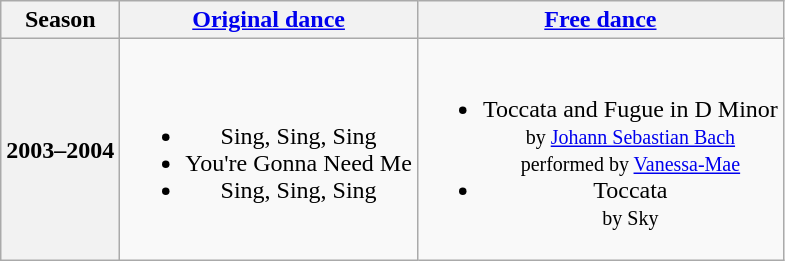<table class=wikitable style=text-align:center>
<tr>
<th>Season</th>
<th><a href='#'>Original dance</a></th>
<th><a href='#'>Free dance</a></th>
</tr>
<tr>
<th>2003–2004 <br> </th>
<td><br><ul><li>Sing, Sing, Sing</li><li>You're Gonna Need Me</li><li>Sing, Sing, Sing</li></ul></td>
<td><br><ul><li>Toccata and Fugue in D Minor <br><small> by <a href='#'>Johann Sebastian Bach</a> <br> performed by <a href='#'>Vanessa-Mae</a> </small></li><li>Toccata <br><small> by Sky </small></li></ul></td>
</tr>
</table>
